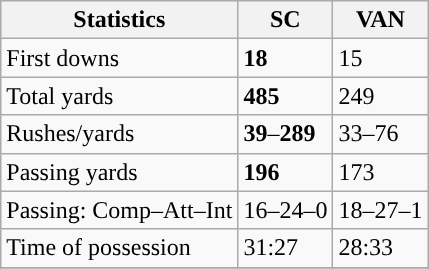<table class="wikitable" style="float: left;">
<tr>
<th>Statistics</th>
<th>SC</th>
<th>VAN</th>
</tr>
<tr>
<td>First downs</td>
<td><strong>18</strong></td>
<td>15</td>
</tr>
<tr>
<td>Total yards</td>
<td><strong>485</strong></td>
<td>249</td>
</tr>
<tr>
<td>Rushes/yards</td>
<td><strong>39</strong>–<strong>289</strong></td>
<td>33–76</td>
</tr>
<tr>
<td>Passing yards</td>
<td><strong>196</strong></td>
<td>173</td>
</tr>
<tr>
<td>Passing: Comp–Att–Int</td>
<td>16–24–0</td>
<td>18–27–1</td>
</tr>
<tr>
<td>Time of possession</td>
<td>31:27</td>
<td>28:33</td>
</tr>
<tr>
</tr>
</table>
